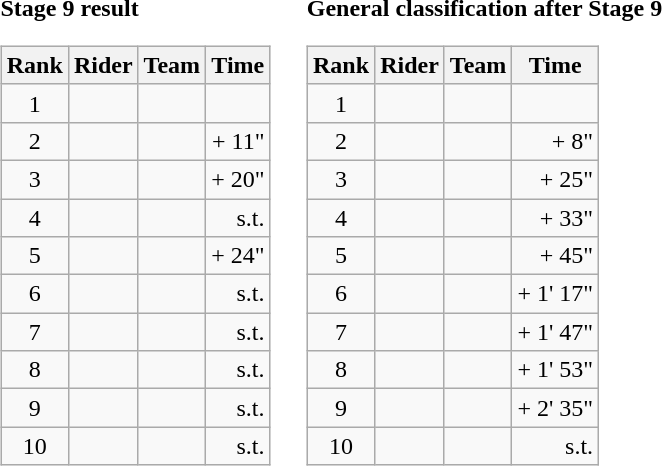<table>
<tr>
<td><strong>Stage 9 result</strong><br><table class="wikitable">
<tr>
<th scope="col">Rank</th>
<th scope="col">Rider</th>
<th scope="col">Team</th>
<th scope="col">Time</th>
</tr>
<tr>
<td style="text-align:center;">1</td>
<td></td>
<td></td>
<td style="text-align:right;"></td>
</tr>
<tr>
<td style="text-align:center;">2</td>
<td></td>
<td></td>
<td style="text-align:right;">+ 11"</td>
</tr>
<tr>
<td style="text-align:center;">3</td>
<td></td>
<td></td>
<td style="text-align:right;">+ 20"</td>
</tr>
<tr>
<td style="text-align:center;">4</td>
<td></td>
<td></td>
<td style="text-align:right;">s.t.</td>
</tr>
<tr>
<td style="text-align:center;">5</td>
<td></td>
<td></td>
<td style="text-align:right;">+ 24"</td>
</tr>
<tr>
<td style="text-align:center;">6</td>
<td></td>
<td></td>
<td style="text-align:right;">s.t.</td>
</tr>
<tr>
<td style="text-align:center;">7</td>
<td></td>
<td></td>
<td style="text-align:right;">s.t.</td>
</tr>
<tr>
<td style="text-align:center;">8</td>
<td></td>
<td></td>
<td style="text-align:right;">s.t.</td>
</tr>
<tr>
<td style="text-align:center;">9</td>
<td></td>
<td></td>
<td style="text-align:right;">s.t.</td>
</tr>
<tr>
<td style="text-align:center;">10</td>
<td></td>
<td></td>
<td style="text-align:right;">s.t.</td>
</tr>
</table>
</td>
<td></td>
<td><strong>General classification after Stage 9</strong><br><table class="wikitable">
<tr>
<th scope="col">Rank</th>
<th scope="col">Rider</th>
<th scope="col">Team</th>
<th scope="col">Time</th>
</tr>
<tr>
<td style="text-align:center;">1</td>
<td></td>
<td></td>
<td style="text-align:right;"></td>
</tr>
<tr>
<td style="text-align:center;">2</td>
<td></td>
<td></td>
<td style="text-align:right;">+ 8"</td>
</tr>
<tr>
<td style="text-align:center;">3</td>
<td></td>
<td></td>
<td style="text-align:right;">+ 25"</td>
</tr>
<tr>
<td style="text-align:center;">4</td>
<td></td>
<td></td>
<td style="text-align:right;">+ 33"</td>
</tr>
<tr>
<td style="text-align:center;">5</td>
<td></td>
<td></td>
<td style="text-align:right;">+ 45"</td>
</tr>
<tr>
<td style="text-align:center;">6</td>
<td></td>
<td></td>
<td style="text-align:right;">+ 1' 17"</td>
</tr>
<tr>
<td style="text-align:center;">7</td>
<td></td>
<td></td>
<td style="text-align:right;">+ 1' 47"</td>
</tr>
<tr>
<td style="text-align:center;">8</td>
<td></td>
<td></td>
<td style="text-align:right;">+ 1' 53"</td>
</tr>
<tr>
<td style="text-align:center;">9</td>
<td></td>
<td></td>
<td style="text-align:right;">+ 2' 35"</td>
</tr>
<tr>
<td style="text-align:center;">10</td>
<td></td>
<td></td>
<td style="text-align:right;">s.t.</td>
</tr>
</table>
</td>
</tr>
</table>
